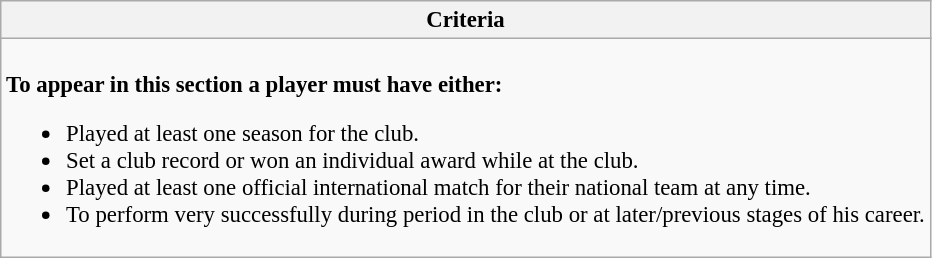<table class="wikitable collapsible collapsed" style="font-size:95%;">
<tr>
<th>Criteria</th>
</tr>
<tr>
<td><br><strong>To appear in this section a player must have either:</strong><ul><li>Played at least one season for the club.</li><li>Set a club record or won an individual award while at the club.</li><li>Played at least one official international match for their national team at any time.</li><li>To perform very successfully during period in the club or at later/previous stages of his career.</li></ul></td>
</tr>
</table>
